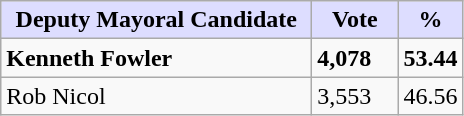<table class="wikitable">
<tr>
<th style="background:#ddf; width:200px;">Deputy Mayoral Candidate</th>
<th style="background:#ddf; width:50px;">Vote</th>
<th style="background:#ddf; width:30px;">%</th>
</tr>
<tr>
<td><strong>Kenneth Fowler</strong></td>
<td><strong>4,078</strong></td>
<td><strong>53.44</strong></td>
</tr>
<tr>
<td>Rob Nicol</td>
<td>3,553</td>
<td>46.56</td>
</tr>
</table>
